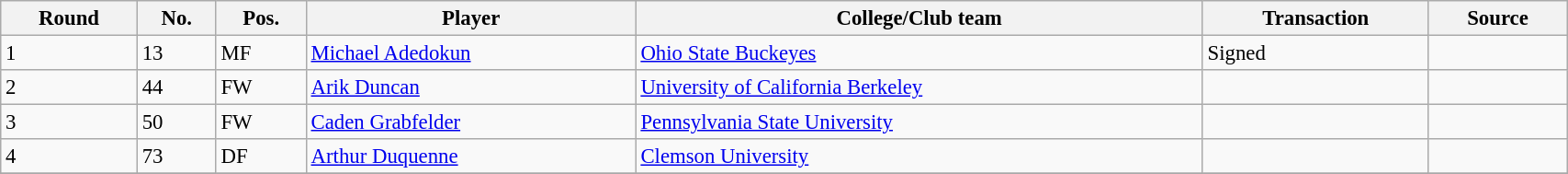<table class="wikitable sortable" style="width:90%; text-align:center; font-size:95%; text-align:left;">
<tr>
<th>Round</th>
<th>No.</th>
<th>Pos.</th>
<th>Player</th>
<th>College/Club team</th>
<th>Transaction</th>
<th>Source</th>
</tr>
<tr>
<td>1</td>
<td>13</td>
<td>MF</td>
<td> <a href='#'>Michael Adedokun</a></td>
<td><a href='#'>Ohio State Buckeyes</a></td>
<td>Signed</td>
<td></td>
</tr>
<tr>
<td>2</td>
<td>44</td>
<td>FW</td>
<td> <a href='#'>Arik Duncan</a></td>
<td><a href='#'>University of California Berkeley</a></td>
<td></td>
<td></td>
</tr>
<tr>
<td>3</td>
<td>50</td>
<td>FW</td>
<td> <a href='#'>Caden Grabfelder</a></td>
<td><a href='#'>Pennsylvania State University</a></td>
<td></td>
<td></td>
</tr>
<tr>
<td>4</td>
<td>73</td>
<td>DF</td>
<td> <a href='#'>Arthur Duquenne</a></td>
<td><a href='#'>Clemson University</a></td>
<td></td>
<td></td>
</tr>
<tr>
</tr>
</table>
